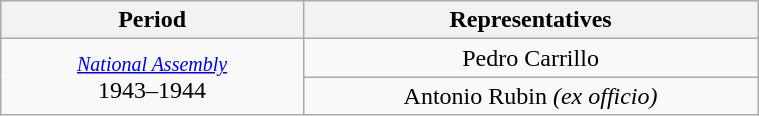<table class="wikitable" style="text-align:center; width:40%;">
<tr>
<th width="40%">Period</th>
<th>Representatives</th>
</tr>
<tr>
<td rowspan="2"><small><a href='#'><em>National Assembly</em></a></small><br>1943–1944</td>
<td>Pedro Carrillo</td>
</tr>
<tr>
<td>Antonio Rubin <em>(ex officio)</em></td>
</tr>
</table>
